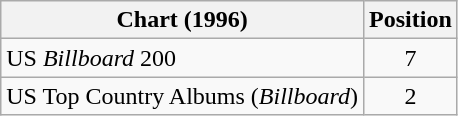<table class="wikitable sortable">
<tr>
<th>Chart (1996)</th>
<th>Position</th>
</tr>
<tr>
<td>US <em>Billboard</em> 200</td>
<td align="center">7</td>
</tr>
<tr>
<td>US Top Country Albums (<em>Billboard</em>)</td>
<td align="center">2</td>
</tr>
</table>
